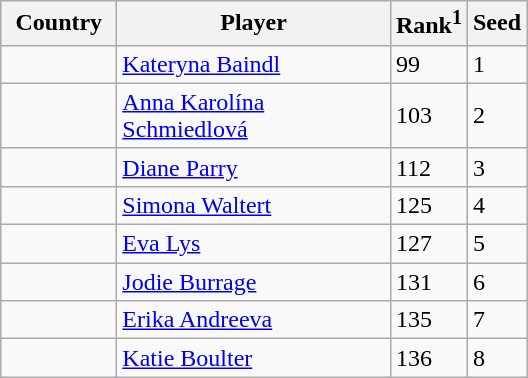<table class="sortable wikitable">
<tr>
<th width="70">Country</th>
<th width="175">Player</th>
<th>Rank<sup>1</sup></th>
<th>Seed</th>
</tr>
<tr>
<td></td>
<td><a href='#'>Kateryna Baindl</a></td>
<td>99</td>
<td>1</td>
</tr>
<tr>
<td></td>
<td><a href='#'>Anna Karolína Schmiedlová</a></td>
<td>103</td>
<td>2</td>
</tr>
<tr>
<td></td>
<td><a href='#'>Diane Parry</a></td>
<td>112</td>
<td>3</td>
</tr>
<tr>
<td></td>
<td><a href='#'>Simona Waltert</a></td>
<td>125</td>
<td>4</td>
</tr>
<tr>
<td></td>
<td><a href='#'>Eva Lys</a></td>
<td>127</td>
<td>5</td>
</tr>
<tr>
<td></td>
<td><a href='#'>Jodie Burrage</a></td>
<td>131</td>
<td>6</td>
</tr>
<tr>
<td></td>
<td><a href='#'>Erika Andreeva</a></td>
<td>135</td>
<td>7</td>
</tr>
<tr>
<td></td>
<td><a href='#'>Katie Boulter</a></td>
<td>136</td>
<td>8</td>
</tr>
</table>
